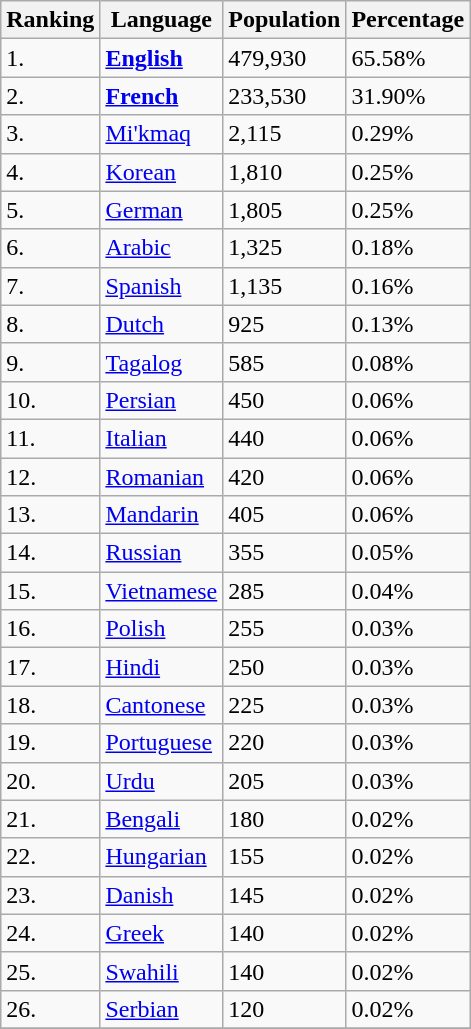<table class="wikitable">
<tr>
<th>Ranking</th>
<th>Language</th>
<th>Population</th>
<th>Percentage</th>
</tr>
<tr>
<td>1.</td>
<td><strong><a href='#'>English</a></strong></td>
<td>479,930</td>
<td>65.58%</td>
</tr>
<tr>
<td>2.</td>
<td><strong><a href='#'>French</a></strong></td>
<td>233,530</td>
<td>31.90%</td>
</tr>
<tr>
<td>3.</td>
<td><a href='#'>Mi'kmaq</a></td>
<td>2,115</td>
<td>0.29%</td>
</tr>
<tr>
<td>4.</td>
<td><a href='#'>Korean</a></td>
<td>1,810</td>
<td>0.25%</td>
</tr>
<tr>
<td>5.</td>
<td><a href='#'>German</a></td>
<td>1,805</td>
<td>0.25%</td>
</tr>
<tr>
<td>6.</td>
<td><a href='#'>Arabic</a></td>
<td>1,325</td>
<td>0.18%</td>
</tr>
<tr>
<td>7.</td>
<td><a href='#'>Spanish</a></td>
<td>1,135</td>
<td>0.16%</td>
</tr>
<tr>
<td>8.</td>
<td><a href='#'>Dutch</a></td>
<td>925</td>
<td>0.13%</td>
</tr>
<tr>
<td>9.</td>
<td><a href='#'>Tagalog</a></td>
<td>585</td>
<td>0.08%</td>
</tr>
<tr>
<td>10.</td>
<td><a href='#'>Persian</a></td>
<td>450</td>
<td>0.06%</td>
</tr>
<tr>
<td>11.</td>
<td><a href='#'>Italian</a></td>
<td>440</td>
<td>0.06%</td>
</tr>
<tr>
<td>12.</td>
<td><a href='#'>Romanian</a></td>
<td>420</td>
<td>0.06%</td>
</tr>
<tr>
<td>13.</td>
<td><a href='#'>Mandarin</a></td>
<td>405</td>
<td>0.06%</td>
</tr>
<tr>
<td>14.</td>
<td><a href='#'>Russian</a></td>
<td>355</td>
<td>0.05%</td>
</tr>
<tr>
<td>15.</td>
<td><a href='#'>Vietnamese</a></td>
<td>285</td>
<td>0.04%</td>
</tr>
<tr>
<td>16.</td>
<td><a href='#'>Polish</a></td>
<td>255</td>
<td>0.03%</td>
</tr>
<tr>
<td>17.</td>
<td><a href='#'>Hindi</a></td>
<td>250</td>
<td>0.03%</td>
</tr>
<tr>
<td>18.</td>
<td><a href='#'>Cantonese</a></td>
<td>225</td>
<td>0.03%</td>
</tr>
<tr>
<td>19.</td>
<td><a href='#'>Portuguese</a></td>
<td>220</td>
<td>0.03%</td>
</tr>
<tr>
<td>20.</td>
<td><a href='#'>Urdu</a></td>
<td>205</td>
<td>0.03%</td>
</tr>
<tr>
<td>21.</td>
<td><a href='#'>Bengali</a></td>
<td>180</td>
<td>0.02%</td>
</tr>
<tr>
<td>22.</td>
<td><a href='#'>Hungarian</a></td>
<td>155</td>
<td>0.02%</td>
</tr>
<tr>
<td>23.</td>
<td><a href='#'>Danish</a></td>
<td>145</td>
<td>0.02%</td>
</tr>
<tr>
<td>24.</td>
<td><a href='#'>Greek</a></td>
<td>140</td>
<td>0.02%</td>
</tr>
<tr>
<td>25.</td>
<td><a href='#'>Swahili</a></td>
<td>140</td>
<td>0.02%</td>
</tr>
<tr>
<td>26.</td>
<td><a href='#'>Serbian</a></td>
<td>120</td>
<td>0.02%</td>
</tr>
<tr>
</tr>
</table>
